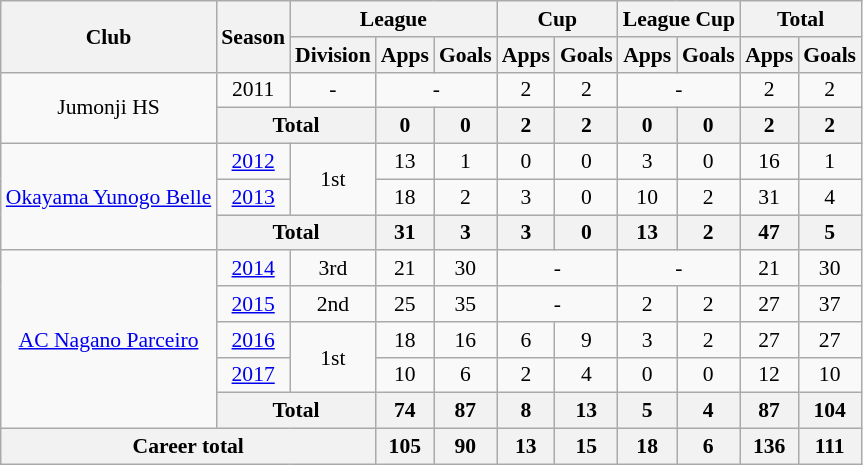<table class="wikitable" style="font-size:90%; text-align:center;">
<tr>
<th rowspan="2">Club</th>
<th rowspan="2">Season</th>
<th colspan="3">League</th>
<th colspan="2">Cup</th>
<th colspan="2">League Cup</th>
<th colspan="2">Total</th>
</tr>
<tr>
<th>Division</th>
<th>Apps</th>
<th>Goals</th>
<th>Apps</th>
<th>Goals</th>
<th>Apps</th>
<th>Goals</th>
<th>Apps</th>
<th>Goals</th>
</tr>
<tr>
<td rowspan="2">Jumonji HS</td>
<td>2011</td>
<td colspan="1">-</td>
<td colspan="2">-</td>
<td>2</td>
<td>2</td>
<td colspan="2">-</td>
<td>2</td>
<td>2</td>
</tr>
<tr>
<th colspan="2">Total</th>
<th>0</th>
<th>0</th>
<th>2</th>
<th>2</th>
<th>0</th>
<th>0</th>
<th>2</th>
<th>2</th>
</tr>
<tr>
<td rowspan="3"><a href='#'>Okayama Yunogo Belle</a></td>
<td><a href='#'>2012</a></td>
<td rowspan="2">1st</td>
<td>13</td>
<td>1</td>
<td>0</td>
<td>0</td>
<td>3</td>
<td>0</td>
<td>16</td>
<td>1</td>
</tr>
<tr>
<td><a href='#'>2013</a></td>
<td>18</td>
<td>2</td>
<td>3</td>
<td>0</td>
<td>10</td>
<td>2</td>
<td>31</td>
<td>4</td>
</tr>
<tr>
<th colspan="2">Total</th>
<th>31</th>
<th>3</th>
<th>3</th>
<th>0</th>
<th>13</th>
<th>2</th>
<th>47</th>
<th>5</th>
</tr>
<tr>
<td rowspan="5"><a href='#'>AC Nagano Parceiro</a></td>
<td><a href='#'>2014</a></td>
<td rowspan="1">3rd</td>
<td>21</td>
<td>30</td>
<td colspan="2">-</td>
<td colspan="2">-</td>
<td>21</td>
<td>30</td>
</tr>
<tr>
<td><a href='#'>2015</a></td>
<td rowspan="1">2nd</td>
<td>25</td>
<td>35</td>
<td colspan="2">-</td>
<td>2</td>
<td>2</td>
<td>27</td>
<td>37</td>
</tr>
<tr>
<td><a href='#'>2016</a></td>
<td rowspan="2">1st</td>
<td>18</td>
<td>16</td>
<td>6</td>
<td>9</td>
<td>3</td>
<td>2</td>
<td>27</td>
<td>27</td>
</tr>
<tr>
<td><a href='#'>2017</a></td>
<td>10</td>
<td>6</td>
<td>2</td>
<td>4</td>
<td>0</td>
<td>0</td>
<td>12</td>
<td>10</td>
</tr>
<tr>
<th colspan="2">Total</th>
<th>74</th>
<th>87</th>
<th>8</th>
<th>13</th>
<th>5</th>
<th>4</th>
<th>87</th>
<th>104</th>
</tr>
<tr>
<th colspan="3">Career total</th>
<th>105</th>
<th>90</th>
<th>13</th>
<th>15</th>
<th>18</th>
<th>6</th>
<th>136</th>
<th>111</th>
</tr>
</table>
